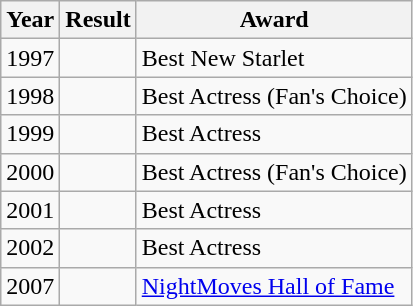<table class="wikitable">
<tr>
<th>Year</th>
<th>Result</th>
<th>Award</th>
</tr>
<tr>
<td>1997</td>
<td></td>
<td>Best New Starlet</td>
</tr>
<tr>
<td>1998</td>
<td></td>
<td>Best Actress (Fan's Choice)</td>
</tr>
<tr>
<td>1999</td>
<td></td>
<td>Best Actress</td>
</tr>
<tr>
<td>2000</td>
<td></td>
<td>Best Actress (Fan's Choice)</td>
</tr>
<tr>
<td>2001</td>
<td></td>
<td>Best Actress</td>
</tr>
<tr>
<td>2002</td>
<td></td>
<td>Best Actress</td>
</tr>
<tr>
<td>2007</td>
<td></td>
<td><a href='#'>NightMoves Hall of Fame</a></td>
</tr>
</table>
